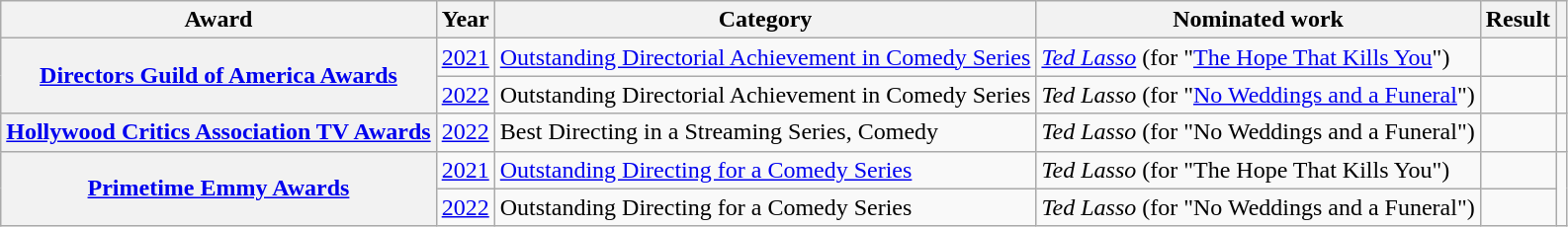<table class="wikitable plainrowheaders">
<tr>
<th scope="col">Award</th>
<th scope="col">Year</th>
<th scope="col">Category</th>
<th scope="col">Nominated work</th>
<th scope="col">Result</th>
<th scope="col"></th>
</tr>
<tr>
<th scope="rowgroup" rowspan="2"><a href='#'>Directors Guild of America Awards</a></th>
<td style="text-align:center;"><a href='#'>2021</a></td>
<td><a href='#'>Outstanding Directorial Achievement in Comedy Series</a></td>
<td><em><a href='#'>Ted Lasso</a></em> (for "<a href='#'>The Hope That Kills You</a>")</td>
<td></td>
<td style="text-align:center;"></td>
</tr>
<tr>
<td style="text-align:center;"><a href='#'>2022</a></td>
<td>Outstanding Directorial Achievement in Comedy Series</td>
<td><em>Ted Lasso</em> (for "<a href='#'>No Weddings and a Funeral</a>")</td>
<td></td>
<td style="text-align:center;"></td>
</tr>
<tr>
<th scope="row"><a href='#'>Hollywood Critics Association TV Awards</a></th>
<td style="text-align:center;"><a href='#'>2022</a></td>
<td>Best Directing in a Streaming Series, Comedy</td>
<td><em>Ted Lasso</em> (for "No Weddings and a Funeral")</td>
<td></td>
<td style="text-align:center;"></td>
</tr>
<tr>
<th scope="rowgroup" rowspan="2"><a href='#'>Primetime Emmy Awards</a></th>
<td style="text-align:center;"><a href='#'>2021</a></td>
<td><a href='#'>Outstanding Directing for a Comedy Series</a></td>
<td><em>Ted Lasso</em> (for "The Hope That Kills You")</td>
<td></td>
<td rowspan="2" style="text-align:center;"></td>
</tr>
<tr>
<td style="text-align:center;"><a href='#'>2022</a></td>
<td>Outstanding Directing for a Comedy Series</td>
<td><em>Ted Lasso</em> (for "No Weddings and a Funeral")</td>
<td></td>
</tr>
</table>
